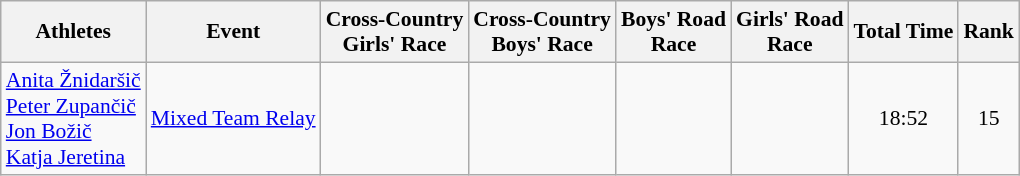<table class="wikitable" style="font-size:90%;">
<tr>
<th>Athletes</th>
<th>Event</th>
<th>Cross-Country<br>Girls' Race</th>
<th>Cross-Country<br>Boys' Race</th>
<th>Boys' Road<br>Race</th>
<th>Girls' Road<br>Race</th>
<th>Total Time</th>
<th>Rank</th>
</tr>
<tr align=center>
<td align=left><a href='#'>Anita Žnidaršič</a><br><a href='#'>Peter Zupančič</a><br><a href='#'>Jon Božič</a><br><a href='#'>Katja Jeretina</a></td>
<td align=left><a href='#'>Mixed Team Relay</a></td>
<td></td>
<td></td>
<td></td>
<td></td>
<td>18:52</td>
<td>15</td>
</tr>
</table>
